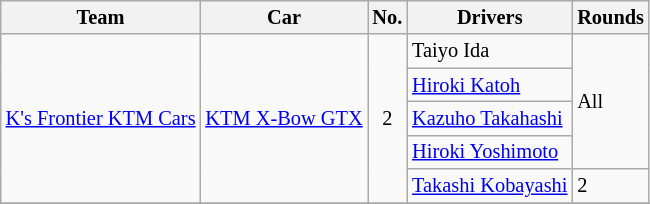<table class="wikitable" style="font-size: 85%">
<tr>
<th>Team</th>
<th>Car</th>
<th>No.</th>
<th>Drivers</th>
<th>Rounds</th>
</tr>
<tr>
<td rowspan="5"> <a href='#'>K's Frontier KTM Cars</a></td>
<td rowspan="5"><a href='#'>KTM X-Bow GTX</a></td>
<td align="center" rowspan="5">2</td>
<td> Taiyo Ida</td>
<td rowspan="4">All</td>
</tr>
<tr>
<td> <a href='#'>Hiroki Katoh</a></td>
</tr>
<tr>
<td> <a href='#'>Kazuho Takahashi</a></td>
</tr>
<tr>
<td> <a href='#'>Hiroki Yoshimoto</a></td>
</tr>
<tr>
<td> <a href='#'>Takashi Kobayashi</a></td>
<td>2</td>
</tr>
<tr>
</tr>
</table>
